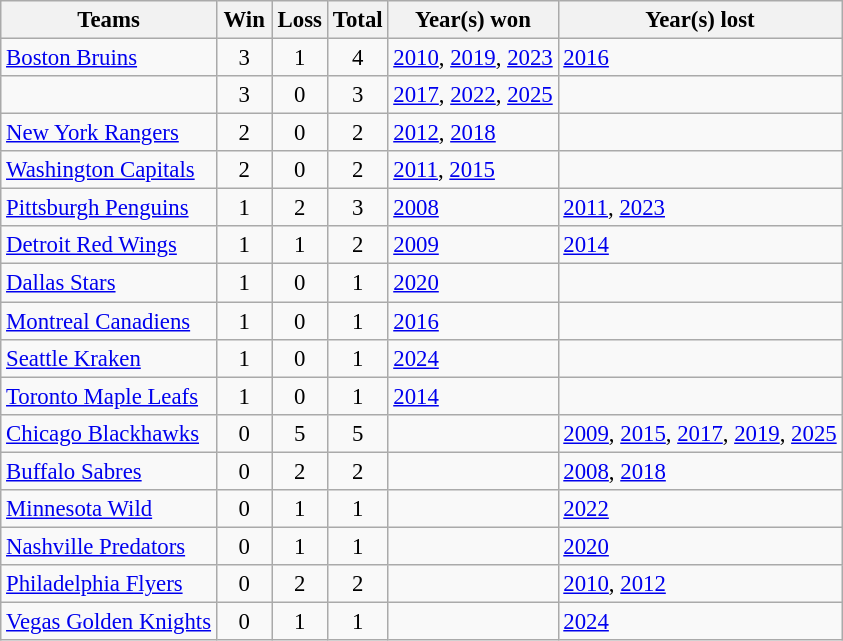<table class="wikitable sortable" style="text-align:center; font-size:95%">
<tr>
<th>Teams</th>
<th width="30">Win</th>
<th width="30">Loss</th>
<th>Total</th>
<th>Year(s) won</th>
<th>Year(s) lost</th>
</tr>
<tr>
<td style="text-align:left"><a href='#'>Boston Bruins</a></td>
<td>3</td>
<td>1</td>
<td>4</td>
<td style="text-align:left"><a href='#'>2010</a>, <a href='#'>2019</a>, <a href='#'>2023</a></td>
<td style="text-align:left"><a href='#'>2016</a></td>
</tr>
<tr>
<td style="text-align:left"></td>
<td>3</td>
<td>0</td>
<td>3</td>
<td style="text-align:left"><a href='#'>2017</a>, <a href='#'>2022</a>, <a href='#'>2025</a></td>
<td></td>
</tr>
<tr>
<td style="text-align:left"><a href='#'>New York Rangers</a></td>
<td>2</td>
<td>0</td>
<td>2</td>
<td style="text-align:left"><a href='#'>2012</a>, <a href='#'>2018</a></td>
<td></td>
</tr>
<tr>
<td style="text-align:left"><a href='#'>Washington Capitals</a></td>
<td>2</td>
<td>0</td>
<td>2</td>
<td style="text-align:left"><a href='#'>2011</a>, <a href='#'>2015</a></td>
<td></td>
</tr>
<tr>
<td style="text-align:left"><a href='#'>Pittsburgh Penguins</a></td>
<td>1</td>
<td>2</td>
<td>3</td>
<td style="text-align:left"><a href='#'>2008</a></td>
<td style="text-align:left"><a href='#'>2011</a>, <a href='#'>2023</a></td>
</tr>
<tr>
<td style="text-align:left"><a href='#'>Detroit Red Wings</a></td>
<td>1</td>
<td>1</td>
<td>2</td>
<td style="text-align:left"><a href='#'>2009</a></td>
<td style="text-align:left"><a href='#'>2014</a></td>
</tr>
<tr>
<td style="text-align:left"><a href='#'>Dallas Stars</a></td>
<td>1</td>
<td>0</td>
<td>1</td>
<td style="text-align:left"><a href='#'>2020</a></td>
<td></td>
</tr>
<tr>
<td style="text-align:left"><a href='#'>Montreal Canadiens</a></td>
<td>1</td>
<td>0</td>
<td>1</td>
<td style="text-align:left"><a href='#'>2016</a></td>
<td></td>
</tr>
<tr>
<td style="text-align:left"><a href='#'>Seattle Kraken</a></td>
<td>1</td>
<td>0</td>
<td>1</td>
<td style="text-align:left"><a href='#'>2024</a></td>
<td></td>
</tr>
<tr>
<td style="text-align:left"><a href='#'>Toronto Maple Leafs</a></td>
<td>1</td>
<td>0</td>
<td>1</td>
<td style="text-align:left"><a href='#'>2014</a></td>
<td></td>
</tr>
<tr>
<td style="text-align:left"><a href='#'>Chicago Blackhawks</a></td>
<td>0</td>
<td>5</td>
<td>5</td>
<td></td>
<td style="text-align:left"><a href='#'>2009</a>, <a href='#'>2015</a>, <a href='#'>2017</a>, <a href='#'>2019</a>, <a href='#'>2025</a></td>
</tr>
<tr>
<td style="text-align:left"><a href='#'>Buffalo Sabres</a></td>
<td>0</td>
<td>2</td>
<td>2</td>
<td></td>
<td style="text-align:left"><a href='#'>2008</a>, <a href='#'>2018</a></td>
</tr>
<tr>
<td style="text-align:left"><a href='#'>Minnesota Wild</a></td>
<td>0</td>
<td>1</td>
<td>1</td>
<td></td>
<td style="text-align:left"><a href='#'>2022</a></td>
</tr>
<tr>
<td style="text-align:left"><a href='#'>Nashville Predators</a></td>
<td>0</td>
<td>1</td>
<td>1</td>
<td></td>
<td style="text-align:left"><a href='#'>2020</a></td>
</tr>
<tr>
<td style="text-align:left"><a href='#'>Philadelphia Flyers</a></td>
<td>0</td>
<td>2</td>
<td>2</td>
<td></td>
<td style="text-align:left"><a href='#'>2010</a>, <a href='#'>2012</a></td>
</tr>
<tr>
<td style="text-align:left"><a href='#'>Vegas Golden Knights</a></td>
<td>0</td>
<td>1</td>
<td>1</td>
<td></td>
<td style="text-align:left"><a href='#'>2024</a></td>
</tr>
</table>
